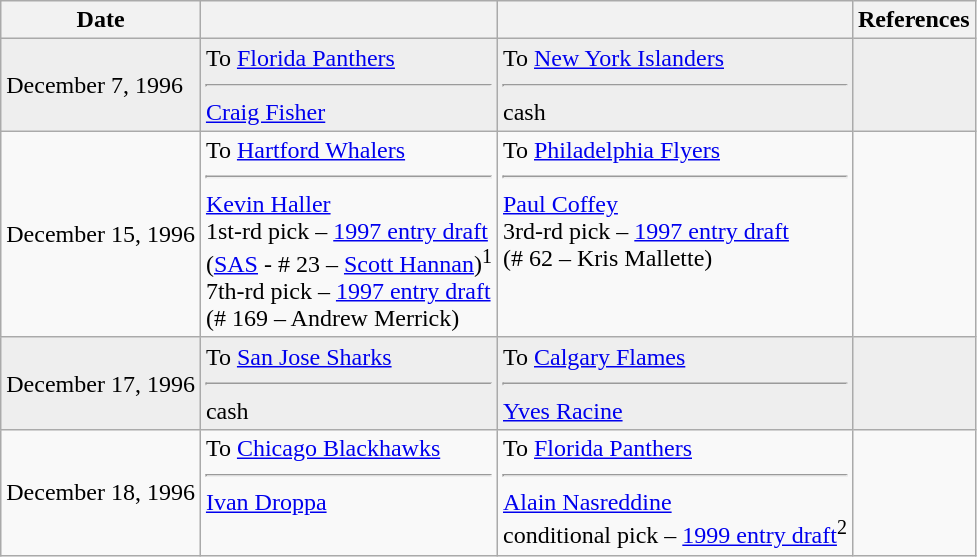<table class="wikitable">
<tr>
<th>Date</th>
<th></th>
<th></th>
<th>References</th>
</tr>
<tr bgcolor="#eeeeee">
<td>December 7, 1996</td>
<td valign="top">To <a href='#'>Florida Panthers</a><hr><a href='#'>Craig Fisher</a></td>
<td valign="top">To <a href='#'>New York Islanders</a><hr>cash</td>
<td></td>
</tr>
<tr>
<td>December 15, 1996</td>
<td valign="top">To <a href='#'>Hartford Whalers</a><hr><a href='#'>Kevin Haller</a><br>1st-rd pick – <a href='#'>1997 entry draft</a><br>(<a href='#'>SAS</a> - # 23 – <a href='#'>Scott Hannan</a>)<sup>1</sup><br>7th-rd pick – <a href='#'>1997 entry draft</a><br>(# 169 – Andrew Merrick)</td>
<td valign="top">To <a href='#'>Philadelphia Flyers</a><hr><a href='#'>Paul Coffey</a><br>3rd-rd pick – <a href='#'>1997 entry draft</a><br>(# 62 – Kris Mallette)</td>
<td></td>
</tr>
<tr bgcolor="#eeeeee">
<td>December 17, 1996</td>
<td valign="top">To <a href='#'>San Jose Sharks</a><hr>cash</td>
<td valign="top">To <a href='#'>Calgary Flames</a><hr><a href='#'>Yves Racine</a></td>
<td></td>
</tr>
<tr>
<td>December 18, 1996</td>
<td valign="top">To <a href='#'>Chicago Blackhawks</a><hr><a href='#'>Ivan Droppa</a></td>
<td valign="top">To <a href='#'>Florida Panthers</a><hr><a href='#'>Alain Nasreddine</a><br>conditional pick – <a href='#'>1999 entry draft</a><sup>2</sup></td>
<td></td>
</tr>
</table>
